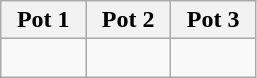<table class="wikitable">
<tr>
<th style="width:25%;">Pot 1</th>
<th style="width:25%;">Pot 2</th>
<th style="width:25%;">Pot 3</th>
</tr>
<tr>
<td><br></td>
<td><br></td>
<td><br></td>
</tr>
</table>
